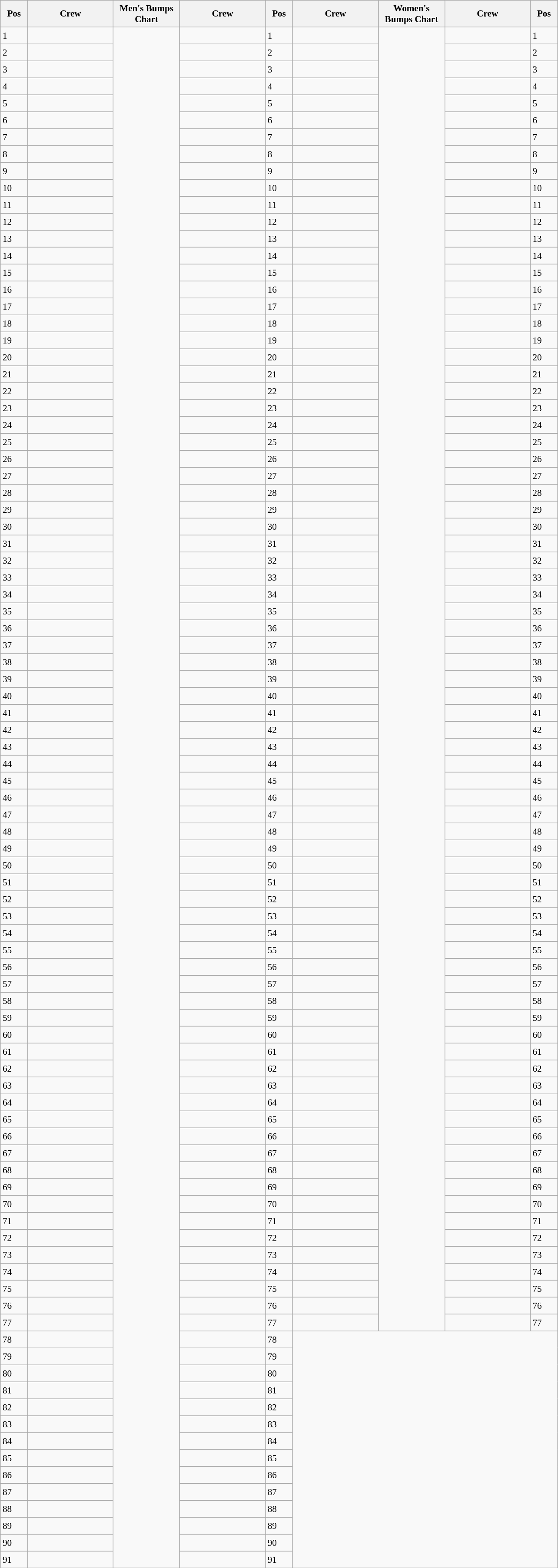<table class="wikitable" style="font-size:88%; white-space:nowrap; margin:0.5em auto">
<tr style="white-space:normal">
<th width=35>Pos</th>
<th width=125>Crew</th>
<th width=95>Men's Bumps Chart</th>
<th width=125>Crew</th>
<th width=35>Pos</th>
<th width=125>Crew</th>
<th width=95>Women's Bumps Chart</th>
<th width=125>Crew</th>
<th width=35>Pos</th>
</tr>
<tr style="height:26px">
<td>1</td>
<td></td>
<td rowspan="91" style="padding:0"></td>
<td></td>
<td>1</td>
<td></td>
<td rowspan="77" style="padding:0"></td>
<td></td>
<td>1</td>
</tr>
<tr style="height:26px">
<td>2</td>
<td></td>
<td></td>
<td>2</td>
<td></td>
<td></td>
<td>2</td>
</tr>
<tr style="height:26px">
<td>3</td>
<td></td>
<td></td>
<td>3</td>
<td></td>
<td></td>
<td>3</td>
</tr>
<tr style="height:26px">
<td>4</td>
<td></td>
<td></td>
<td>4</td>
<td></td>
<td></td>
<td>4</td>
</tr>
<tr style="height:26px">
<td>5</td>
<td></td>
<td></td>
<td>5</td>
<td></td>
<td></td>
<td>5</td>
</tr>
<tr style="height:26px">
<td>6</td>
<td></td>
<td></td>
<td>6</td>
<td></td>
<td></td>
<td>6</td>
</tr>
<tr style="height:26px">
<td>7</td>
<td></td>
<td></td>
<td>7</td>
<td></td>
<td></td>
<td>7</td>
</tr>
<tr style="height:26px">
<td>8</td>
<td></td>
<td></td>
<td>8</td>
<td></td>
<td></td>
<td>8</td>
</tr>
<tr style="height:26px">
<td>9</td>
<td></td>
<td></td>
<td>9</td>
<td></td>
<td></td>
<td>9</td>
</tr>
<tr style="height:26px">
<td>10</td>
<td></td>
<td></td>
<td>10</td>
<td></td>
<td></td>
<td>10</td>
</tr>
<tr style="height:26px">
<td>11</td>
<td></td>
<td></td>
<td>11</td>
<td></td>
<td></td>
<td>11</td>
</tr>
<tr style="height:26px">
<td>12</td>
<td></td>
<td></td>
<td>12</td>
<td></td>
<td></td>
<td>12</td>
</tr>
<tr style="height:26px">
<td>13</td>
<td></td>
<td></td>
<td>13</td>
<td></td>
<td></td>
<td>13</td>
</tr>
<tr style="height:26px">
<td>14</td>
<td></td>
<td></td>
<td>14</td>
<td></td>
<td></td>
<td>14</td>
</tr>
<tr style="height:26px">
<td>15</td>
<td></td>
<td></td>
<td>15</td>
<td></td>
<td></td>
<td>15</td>
</tr>
<tr style="height:26px">
<td>16</td>
<td></td>
<td></td>
<td>16</td>
<td></td>
<td></td>
<td>16</td>
</tr>
<tr style="height:26px">
<td>17</td>
<td></td>
<td></td>
<td>17</td>
<td></td>
<td></td>
<td>17</td>
</tr>
<tr style="height:26px">
<td>18</td>
<td></td>
<td></td>
<td>18</td>
<td></td>
<td></td>
<td>18</td>
</tr>
<tr style="height:26px">
<td>19</td>
<td></td>
<td></td>
<td>19</td>
<td></td>
<td></td>
<td>19</td>
</tr>
<tr style="height:26px">
<td>20</td>
<td></td>
<td></td>
<td>20</td>
<td></td>
<td></td>
<td>20</td>
</tr>
<tr style="height:26px">
<td>21</td>
<td></td>
<td></td>
<td>21</td>
<td></td>
<td></td>
<td>21</td>
</tr>
<tr style="height:26px">
<td>22</td>
<td></td>
<td></td>
<td>22</td>
<td></td>
<td></td>
<td>22</td>
</tr>
<tr style="height:26px">
<td>23</td>
<td></td>
<td></td>
<td>23</td>
<td></td>
<td></td>
<td>23</td>
</tr>
<tr style="height:26px">
<td>24</td>
<td></td>
<td></td>
<td>24</td>
<td></td>
<td></td>
<td>24</td>
</tr>
<tr style="height:26px">
<td>25</td>
<td></td>
<td></td>
<td>25</td>
<td></td>
<td></td>
<td>25</td>
</tr>
<tr style="height:26px">
<td>26</td>
<td></td>
<td></td>
<td>26</td>
<td></td>
<td></td>
<td>26</td>
</tr>
<tr style="height:26px">
<td>27</td>
<td></td>
<td></td>
<td>27</td>
<td></td>
<td></td>
<td>27</td>
</tr>
<tr style="height:26px">
<td>28</td>
<td></td>
<td></td>
<td>28</td>
<td></td>
<td></td>
<td>28</td>
</tr>
<tr style="height:26px">
<td>29</td>
<td></td>
<td></td>
<td>29</td>
<td></td>
<td></td>
<td>29</td>
</tr>
<tr style="height:26px">
<td>30</td>
<td></td>
<td></td>
<td>30</td>
<td></td>
<td></td>
<td>30</td>
</tr>
<tr style="height:26px">
<td>31</td>
<td></td>
<td></td>
<td>31</td>
<td></td>
<td></td>
<td>31</td>
</tr>
<tr style="height:26px">
<td>32</td>
<td></td>
<td></td>
<td>32</td>
<td></td>
<td></td>
<td>32</td>
</tr>
<tr style="height:26px">
<td>33</td>
<td></td>
<td></td>
<td>33</td>
<td></td>
<td></td>
<td>33</td>
</tr>
<tr style="height:26px">
<td>34</td>
<td></td>
<td></td>
<td>34</td>
<td></td>
<td></td>
<td>34</td>
</tr>
<tr style="height:26px">
<td>35</td>
<td></td>
<td></td>
<td>35</td>
<td></td>
<td></td>
<td>35</td>
</tr>
<tr style="height:26px">
<td>36</td>
<td></td>
<td></td>
<td>36</td>
<td></td>
<td></td>
<td>36</td>
</tr>
<tr style="height:26px">
<td>37</td>
<td></td>
<td></td>
<td>37</td>
<td></td>
<td></td>
<td>37</td>
</tr>
<tr style="height:26px">
<td>38</td>
<td></td>
<td></td>
<td>38</td>
<td></td>
<td></td>
<td>38</td>
</tr>
<tr style="height:26px">
<td>39</td>
<td></td>
<td></td>
<td>39</td>
<td></td>
<td></td>
<td>39</td>
</tr>
<tr style="height:26px">
<td>40</td>
<td></td>
<td></td>
<td>40</td>
<td></td>
<td></td>
<td>40</td>
</tr>
<tr style="height:26px">
<td>41</td>
<td></td>
<td></td>
<td>41</td>
<td></td>
<td></td>
<td>41</td>
</tr>
<tr style="height:26px">
<td>42</td>
<td></td>
<td></td>
<td>42</td>
<td></td>
<td></td>
<td>42</td>
</tr>
<tr style="height:26px">
<td>43</td>
<td></td>
<td></td>
<td>43</td>
<td></td>
<td></td>
<td>43</td>
</tr>
<tr style="height:26px">
<td>44</td>
<td></td>
<td></td>
<td>44</td>
<td></td>
<td></td>
<td>44</td>
</tr>
<tr style="height:26px">
<td>45</td>
<td></td>
<td></td>
<td>45</td>
<td></td>
<td></td>
<td>45</td>
</tr>
<tr style="height:26px">
<td>46</td>
<td></td>
<td></td>
<td>46</td>
<td></td>
<td></td>
<td>46</td>
</tr>
<tr style="height:26px">
<td>47</td>
<td></td>
<td></td>
<td>47</td>
<td></td>
<td></td>
<td>47</td>
</tr>
<tr style="height:26px">
<td>48</td>
<td></td>
<td></td>
<td>48</td>
<td></td>
<td></td>
<td>48</td>
</tr>
<tr style="height:26px">
<td>49</td>
<td></td>
<td></td>
<td>49</td>
<td></td>
<td></td>
<td>49</td>
</tr>
<tr style="height:26px">
<td>50</td>
<td></td>
<td></td>
<td>50</td>
<td></td>
<td></td>
<td>50</td>
</tr>
<tr style="height:26px">
<td>51</td>
<td></td>
<td></td>
<td>51</td>
<td></td>
<td></td>
<td>51</td>
</tr>
<tr style="height:26px">
<td>52</td>
<td></td>
<td></td>
<td>52</td>
<td></td>
<td></td>
<td>52</td>
</tr>
<tr style="height:26px">
<td>53</td>
<td></td>
<td></td>
<td>53</td>
<td></td>
<td></td>
<td>53</td>
</tr>
<tr style="height:26px">
<td>54</td>
<td></td>
<td></td>
<td>54</td>
<td></td>
<td></td>
<td>54</td>
</tr>
<tr style="height:26px">
<td>55</td>
<td></td>
<td></td>
<td>55</td>
<td></td>
<td></td>
<td>55</td>
</tr>
<tr style="height:26px">
<td>56</td>
<td></td>
<td></td>
<td>56</td>
<td></td>
<td></td>
<td>56</td>
</tr>
<tr style="height:26px">
<td>57</td>
<td></td>
<td></td>
<td>57</td>
<td></td>
<td></td>
<td>57</td>
</tr>
<tr style="height:26px">
<td>58</td>
<td></td>
<td></td>
<td>58</td>
<td></td>
<td></td>
<td>58</td>
</tr>
<tr style="height:26px">
<td>59</td>
<td></td>
<td></td>
<td>59</td>
<td></td>
<td></td>
<td>59</td>
</tr>
<tr style="height:26px">
<td>60</td>
<td></td>
<td></td>
<td>60</td>
<td></td>
<td></td>
<td>60</td>
</tr>
<tr style="height:26px">
<td>61</td>
<td></td>
<td></td>
<td>61</td>
<td></td>
<td></td>
<td>61</td>
</tr>
<tr style="height:26px">
<td>62</td>
<td></td>
<td></td>
<td>62</td>
<td></td>
<td></td>
<td>62</td>
</tr>
<tr style="height:26px">
<td>63</td>
<td></td>
<td></td>
<td>63</td>
<td></td>
<td></td>
<td>63</td>
</tr>
<tr style="height:26px">
<td>64</td>
<td></td>
<td></td>
<td>64</td>
<td></td>
<td></td>
<td>64</td>
</tr>
<tr style="height:26px">
<td>65</td>
<td></td>
<td></td>
<td>65</td>
<td></td>
<td></td>
<td>65</td>
</tr>
<tr style="height:26px">
<td>66</td>
<td></td>
<td></td>
<td>66</td>
<td></td>
<td></td>
<td>66</td>
</tr>
<tr style="height:26px">
<td>67</td>
<td></td>
<td></td>
<td>67</td>
<td></td>
<td></td>
<td>67</td>
</tr>
<tr style="height:26px">
<td>68</td>
<td></td>
<td></td>
<td>68</td>
<td></td>
<td></td>
<td>68</td>
</tr>
<tr style="height:26px">
<td>69</td>
<td></td>
<td></td>
<td>69</td>
<td></td>
<td></td>
<td>69</td>
</tr>
<tr style="height:26px">
<td>70</td>
<td></td>
<td></td>
<td>70</td>
<td></td>
<td></td>
<td>70</td>
</tr>
<tr style="height:26px">
<td>71</td>
<td></td>
<td></td>
<td>71</td>
<td></td>
<td></td>
<td>71</td>
</tr>
<tr style="height:26px">
<td>72</td>
<td></td>
<td></td>
<td>72</td>
<td></td>
<td></td>
<td>72</td>
</tr>
<tr style="height:26px">
<td>73</td>
<td></td>
<td></td>
<td>73</td>
<td></td>
<td></td>
<td>73</td>
</tr>
<tr style="height:26px">
<td>74</td>
<td></td>
<td></td>
<td>74</td>
<td></td>
<td></td>
<td>74</td>
</tr>
<tr style="height:26px">
<td>75</td>
<td></td>
<td></td>
<td>75</td>
<td></td>
<td></td>
<td>75</td>
</tr>
<tr style="height:26px">
<td>76</td>
<td></td>
<td></td>
<td>76</td>
<td></td>
<td></td>
<td>76</td>
</tr>
<tr style="height:26px">
<td>77</td>
<td></td>
<td></td>
<td>77</td>
<td></td>
<td></td>
<td>77</td>
</tr>
<tr style="height:26px">
<td>78</td>
<td></td>
<td></td>
<td>78</td>
<td colspan="4" rowspan="14"> </td>
</tr>
<tr style="height:26px">
<td>79</td>
<td></td>
<td></td>
<td>79</td>
</tr>
<tr style="height:26px">
<td>80</td>
<td></td>
<td></td>
<td>80</td>
</tr>
<tr style="height:26px">
<td>81</td>
<td></td>
<td></td>
<td>81</td>
</tr>
<tr style="height:26px">
<td>82</td>
<td></td>
<td></td>
<td>82</td>
</tr>
<tr style="height:26px">
<td>83</td>
<td></td>
<td></td>
<td>83</td>
</tr>
<tr style="height:26px">
<td>84</td>
<td></td>
<td></td>
<td>84</td>
</tr>
<tr style="height:26px">
<td>85</td>
<td></td>
<td></td>
<td>85</td>
</tr>
<tr style="height:26px">
<td>86</td>
<td></td>
<td></td>
<td>86</td>
</tr>
<tr style="height:26px">
<td>87</td>
<td></td>
<td></td>
<td>87</td>
</tr>
<tr style="height:26px">
<td>88</td>
<td></td>
<td></td>
<td>88</td>
</tr>
<tr style="height:26px">
<td>89</td>
<td></td>
<td></td>
<td>89</td>
</tr>
<tr style="height:26px">
<td>90</td>
<td></td>
<td></td>
<td>90</td>
</tr>
<tr style="height:26px">
<td>91</td>
<td></td>
<td></td>
<td>91</td>
</tr>
<tr>
</tr>
</table>
